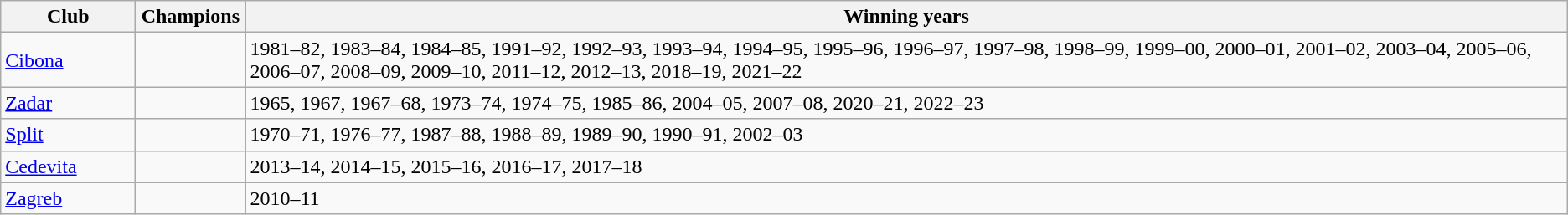<table class="wikitable">
<tr>
<th width=100>Club</th>
<th width=80>Champions</th>
<th>Winning years</th>
</tr>
<tr>
<td><a href='#'>Cibona</a></td>
<td></td>
<td>1981–82, 1983–84, 1984–85, 1991–92, 1992–93, 1993–94, 1994–95, 1995–96, 1996–97, 1997–98, 1998–99, 1999–00, 2000–01, 2001–02, 2003–04, 2005–06, 2006–07, 2008–09, 2009–10, 2011–12, 2012–13, 2018–19, 2021–22</td>
</tr>
<tr>
<td><a href='#'>Zadar</a></td>
<td></td>
<td>1965, 1967, 1967–68, 1973–74, 1974–75, 1985–86, 2004–05, 2007–08, 2020–21, 2022–23</td>
</tr>
<tr>
<td><a href='#'>Split</a></td>
<td></td>
<td>1970–71, 1976–77, 1987–88, 1988–89, 1989–90, 1990–91, 2002–03</td>
</tr>
<tr>
<td><a href='#'>Cedevita</a></td>
<td></td>
<td>2013–14, 2014–15, 2015–16, 2016–17, 2017–18</td>
</tr>
<tr>
<td><a href='#'>Zagreb</a></td>
<td></td>
<td>2010–11</td>
</tr>
</table>
